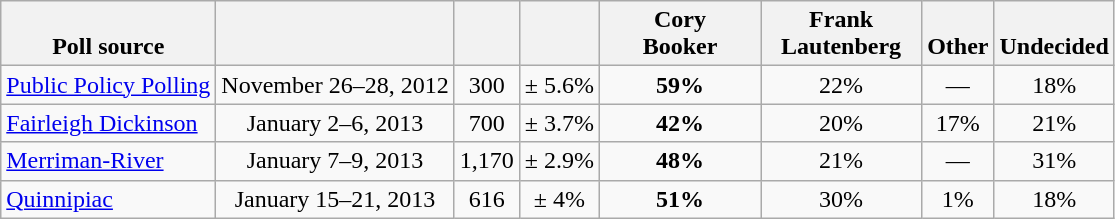<table class="wikitable" style="text-align:center">
<tr valign= bottom>
<th>Poll source</th>
<th></th>
<th></th>
<th></th>
<th style="width:100px;">Cory<br>Booker</th>
<th style="width:100px;">Frank<br>Lautenberg</th>
<th>Other</th>
<th>Undecided</th>
</tr>
<tr>
<td align=left><a href='#'>Public Policy Polling</a></td>
<td>November 26–28, 2012</td>
<td>300</td>
<td>± 5.6%</td>
<td><strong>59%</strong></td>
<td>22%</td>
<td>—</td>
<td>18%</td>
</tr>
<tr>
<td align=left><a href='#'>Fairleigh Dickinson</a></td>
<td>January 2–6, 2013</td>
<td>700</td>
<td>± 3.7%</td>
<td><strong>42%</strong></td>
<td>20%</td>
<td>17%</td>
<td>21%</td>
</tr>
<tr>
<td align=left><a href='#'>Merriman-River</a></td>
<td>January 7–9, 2013</td>
<td>1,170</td>
<td>± 2.9%</td>
<td><strong>48%</strong></td>
<td>21%</td>
<td>—</td>
<td>31%</td>
</tr>
<tr>
<td align=left><a href='#'>Quinnipiac</a></td>
<td>January 15–21, 2013</td>
<td>616</td>
<td>± 4%</td>
<td><strong>51%</strong></td>
<td>30%</td>
<td>1%</td>
<td>18%</td>
</tr>
</table>
